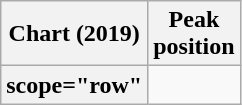<table class="wikitable sortable plainrowheaders">
<tr>
<th scope="col">Chart (2019)</th>
<th scope="col">Peak<br>position</th>
</tr>
<tr>
<th>scope="row" </th>
</tr>
</table>
